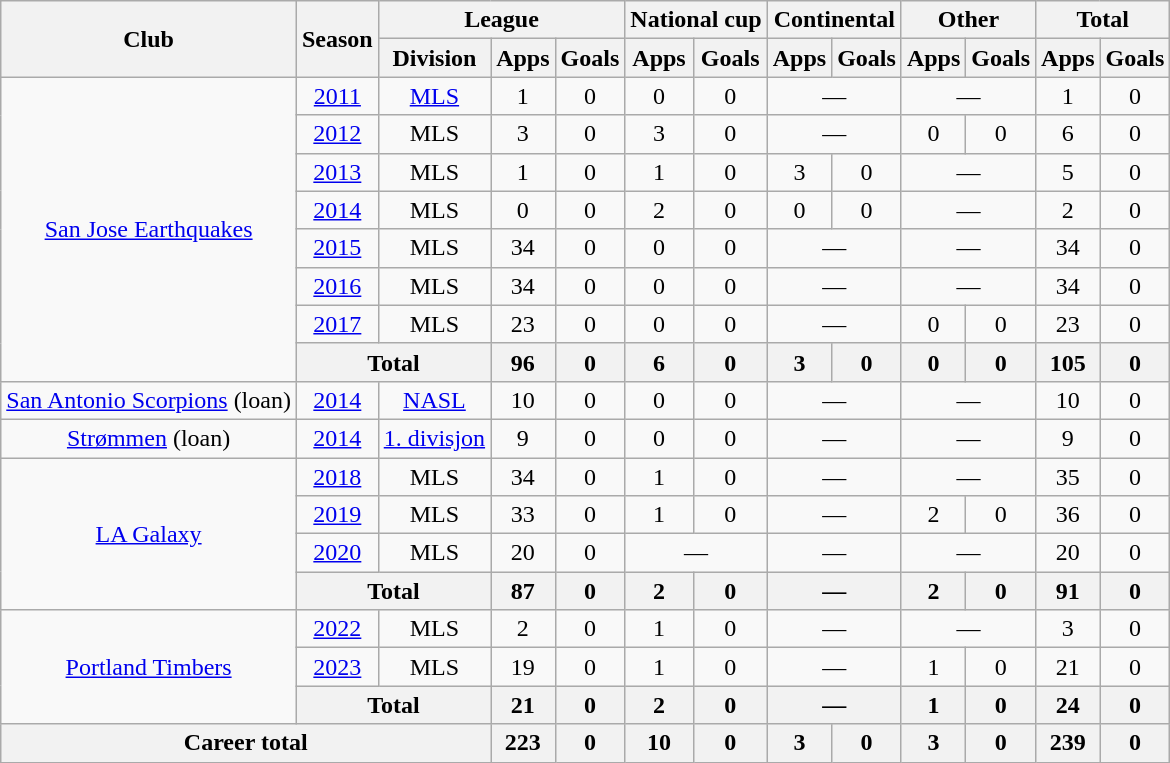<table class="wikitable" Style="text-align: center">
<tr>
<th rowspan="2">Club</th>
<th rowspan="2">Season</th>
<th colspan="3">League</th>
<th colspan="2">National cup</th>
<th colspan="2">Continental</th>
<th colspan="2">Other</th>
<th colspan="2">Total</th>
</tr>
<tr>
<th>Division</th>
<th>Apps</th>
<th>Goals</th>
<th>Apps</th>
<th>Goals</th>
<th>Apps</th>
<th>Goals</th>
<th>Apps</th>
<th>Goals</th>
<th>Apps</th>
<th>Goals</th>
</tr>
<tr>
<td rowspan="8"><a href='#'>San Jose Earthquakes</a></td>
<td><a href='#'>2011</a></td>
<td><a href='#'>MLS</a></td>
<td>1</td>
<td>0</td>
<td>0</td>
<td>0</td>
<td colspan="2">—</td>
<td colspan="2">—</td>
<td>1</td>
<td>0</td>
</tr>
<tr>
<td><a href='#'>2012</a></td>
<td>MLS</td>
<td>3</td>
<td>0</td>
<td>3</td>
<td>0</td>
<td colspan="2">—</td>
<td>0</td>
<td>0</td>
<td>6</td>
<td>0</td>
</tr>
<tr>
<td><a href='#'>2013</a></td>
<td>MLS</td>
<td>1</td>
<td>0</td>
<td>1</td>
<td>0</td>
<td>3</td>
<td>0</td>
<td colspan="2">—</td>
<td>5</td>
<td>0</td>
</tr>
<tr>
<td><a href='#'>2014</a></td>
<td>MLS</td>
<td>0</td>
<td>0</td>
<td>2</td>
<td>0</td>
<td>0</td>
<td>0</td>
<td colspan="2">—</td>
<td>2</td>
<td>0</td>
</tr>
<tr>
<td><a href='#'>2015</a></td>
<td>MLS</td>
<td>34</td>
<td>0</td>
<td>0</td>
<td>0</td>
<td colspan="2">—</td>
<td colspan="2">—</td>
<td>34</td>
<td>0</td>
</tr>
<tr>
<td><a href='#'>2016</a></td>
<td>MLS</td>
<td>34</td>
<td>0</td>
<td>0</td>
<td>0</td>
<td colspan="2">—</td>
<td colspan="2">—</td>
<td>34</td>
<td>0</td>
</tr>
<tr>
<td><a href='#'>2017</a></td>
<td>MLS</td>
<td>23</td>
<td>0</td>
<td>0</td>
<td>0</td>
<td colspan="2">—</td>
<td>0</td>
<td>0</td>
<td>23</td>
<td>0</td>
</tr>
<tr>
<th colspan="2">Total</th>
<th>96</th>
<th>0</th>
<th>6</th>
<th>0</th>
<th>3</th>
<th>0</th>
<th>0</th>
<th>0</th>
<th>105</th>
<th>0</th>
</tr>
<tr>
<td><a href='#'>San Antonio Scorpions</a> (loan)</td>
<td><a href='#'>2014</a></td>
<td><a href='#'>NASL</a></td>
<td>10</td>
<td>0</td>
<td>0</td>
<td>0</td>
<td colspan="2">—</td>
<td colspan="2">—</td>
<td>10</td>
<td>0</td>
</tr>
<tr>
<td><a href='#'>Strømmen</a> (loan)</td>
<td><a href='#'>2014</a></td>
<td><a href='#'>1. divisjon</a></td>
<td>9</td>
<td>0</td>
<td>0</td>
<td>0</td>
<td colspan="2">—</td>
<td colspan="2">—</td>
<td>9</td>
<td>0</td>
</tr>
<tr>
<td rowspan="4"><a href='#'>LA Galaxy</a></td>
<td><a href='#'>2018</a></td>
<td>MLS</td>
<td>34</td>
<td>0</td>
<td>1</td>
<td>0</td>
<td colspan="2">—</td>
<td colspan="2">—</td>
<td>35</td>
<td>0</td>
</tr>
<tr>
<td><a href='#'>2019</a></td>
<td>MLS</td>
<td>33</td>
<td>0</td>
<td>1</td>
<td>0</td>
<td colspan="2">—</td>
<td>2</td>
<td>0</td>
<td>36</td>
<td>0</td>
</tr>
<tr>
<td><a href='#'>2020</a></td>
<td>MLS</td>
<td>20</td>
<td>0</td>
<td colspan="2">—</td>
<td colspan="2">—</td>
<td colspan="2">—</td>
<td>20</td>
<td>0</td>
</tr>
<tr>
<th colspan="2">Total</th>
<th>87</th>
<th>0</th>
<th>2</th>
<th>0</th>
<th colspan="2">—</th>
<th>2</th>
<th>0</th>
<th>91</th>
<th>0</th>
</tr>
<tr>
<td rowspan="3"><a href='#'>Portland Timbers</a></td>
<td><a href='#'>2022</a></td>
<td>MLS</td>
<td>2</td>
<td>0</td>
<td>1</td>
<td>0</td>
<td colspan="2">—</td>
<td colspan="2">—</td>
<td>3</td>
<td>0</td>
</tr>
<tr>
<td><a href='#'>2023</a></td>
<td>MLS</td>
<td>19</td>
<td>0</td>
<td>1</td>
<td>0</td>
<td colspan="2">—</td>
<td>1</td>
<td>0</td>
<td>21</td>
<td>0</td>
</tr>
<tr>
<th colspan="2">Total</th>
<th>21</th>
<th>0</th>
<th>2</th>
<th>0</th>
<th colspan="2">—</th>
<th>1</th>
<th>0</th>
<th>24</th>
<th>0</th>
</tr>
<tr>
<th colspan="3">Career total</th>
<th>223</th>
<th>0</th>
<th>10</th>
<th>0</th>
<th>3</th>
<th>0</th>
<th>3</th>
<th>0</th>
<th>239</th>
<th>0</th>
</tr>
</table>
